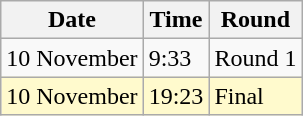<table class="wikitable">
<tr>
<th>Date</th>
<th>Time</th>
<th>Round</th>
</tr>
<tr>
<td>10 November</td>
<td>9:33</td>
<td>Round 1</td>
</tr>
<tr style=background:lemonchiffon>
<td>10 November</td>
<td>19:23</td>
<td>Final</td>
</tr>
</table>
